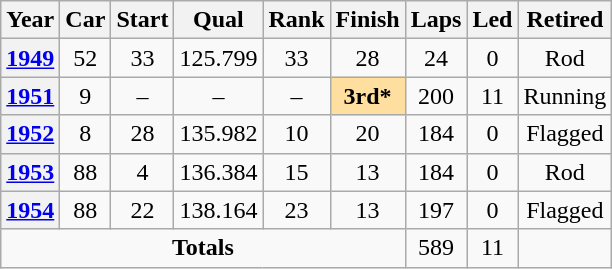<table class="wikitable" style="text-align:center">
<tr>
<th>Year</th>
<th>Car</th>
<th>Start</th>
<th>Qual</th>
<th>Rank</th>
<th>Finish</th>
<th>Laps</th>
<th>Led</th>
<th>Retired</th>
</tr>
<tr>
<th><a href='#'>1949</a></th>
<td>52</td>
<td>33</td>
<td>125.799</td>
<td>33</td>
<td>28</td>
<td>24</td>
<td>0</td>
<td>Rod</td>
</tr>
<tr>
<th><a href='#'>1951</a></th>
<td>9</td>
<td>–</td>
<td>–</td>
<td>–</td>
<td style="background:#ffdf9f;"><strong>3rd*</strong></td>
<td>200</td>
<td>11</td>
<td>Running</td>
</tr>
<tr>
<th><a href='#'>1952</a></th>
<td>8</td>
<td>28</td>
<td>135.982</td>
<td>10</td>
<td>20</td>
<td>184</td>
<td>0</td>
<td>Flagged</td>
</tr>
<tr>
<th><a href='#'>1953</a></th>
<td>88</td>
<td>4</td>
<td>136.384</td>
<td>15</td>
<td>13</td>
<td>184</td>
<td>0</td>
<td>Rod</td>
</tr>
<tr>
<th><a href='#'>1954</a></th>
<td>88</td>
<td>22</td>
<td>138.164</td>
<td>23</td>
<td>13</td>
<td>197</td>
<td>0</td>
<td>Flagged</td>
</tr>
<tr>
<td colspan=6><strong>Totals</strong></td>
<td>589</td>
<td>11</td>
<td></td>
</tr>
</table>
